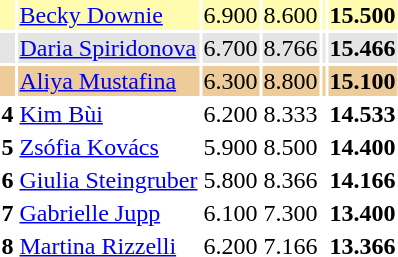<table>
<tr style="background:#fffcaf;">
<th scope=row style="text-align:center"></th>
<td style="text-align:left;"> <a href='#'>Becky Downie</a></td>
<td>6.900</td>
<td>8.600</td>
<td></td>
<td><strong>15.500</strong></td>
</tr>
<tr style="background:#e5e5e5;">
<th scope=row style="text-align:center"></th>
<td style="text-align:left;"> <a href='#'>Daria Spiridonova</a></td>
<td>6.700</td>
<td>8.766</td>
<td></td>
<td><strong>15.466</strong></td>
</tr>
<tr style="background:#ec9;">
<th scope=row style="text-align:center"></th>
<td style="text-align:left;"> <a href='#'>Aliya Mustafina</a></td>
<td>6.300</td>
<td>8.800</td>
<td></td>
<td><strong>15.100</strong></td>
</tr>
<tr>
<th scope=row style="text-align:center">4</th>
<td style="text-align:left;"> <a href='#'>Kim Bùi</a></td>
<td>6.200</td>
<td>8.333</td>
<td></td>
<td><strong>14.533</strong></td>
</tr>
<tr>
<th scope=row style="text-align:center">5</th>
<td style="text-align:left;"> <a href='#'>Zsófia Kovács</a></td>
<td>5.900</td>
<td>8.500</td>
<td></td>
<td><strong>14.400</strong></td>
</tr>
<tr>
<th scope=row style="text-align:center">6</th>
<td style="text-align:left;"> <a href='#'>Giulia Steingruber</a></td>
<td>5.800</td>
<td>8.366</td>
<td></td>
<td><strong>14.166</strong></td>
</tr>
<tr>
<th scope=row style="text-align:center">7</th>
<td style="text-align:left;"> <a href='#'>Gabrielle Jupp</a></td>
<td>6.100</td>
<td>7.300</td>
<td></td>
<td><strong>13.400</strong></td>
</tr>
<tr>
<th scope=row style="text-align:center">8</th>
<td style="text-align:left;"> <a href='#'>Martina Rizzelli</a></td>
<td>6.200</td>
<td>7.166</td>
<td></td>
<td><strong>13.366</strong></td>
</tr>
</table>
